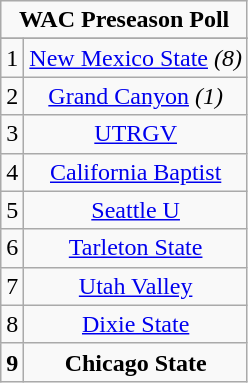<table class="wikitable" style="display: inline-table;">
<tr>
<td align="center" Colspan="3"><strong>WAC Preseason Poll</strong></td>
</tr>
<tr align="center">
</tr>
<tr align="center">
<td>1</td>
<td><a href='#'>New Mexico State</a> <em>(8)</em></td>
</tr>
<tr align="center">
<td>2</td>
<td><a href='#'>Grand Canyon</a> <em>(1)</em></td>
</tr>
<tr align="center">
<td>3</td>
<td><a href='#'>UTRGV</a></td>
</tr>
<tr align="center">
<td>4</td>
<td><a href='#'>California Baptist</a></td>
</tr>
<tr align="center">
<td>5</td>
<td><a href='#'>Seattle U</a></td>
</tr>
<tr align="center">
<td>6</td>
<td><a href='#'>Tarleton State</a></td>
</tr>
<tr align="center">
<td>7</td>
<td><a href='#'>Utah Valley</a></td>
</tr>
<tr align="center">
<td>8</td>
<td><a href='#'>Dixie State</a></td>
</tr>
<tr align="center">
<td><strong>9</strong></td>
<td><strong>Chicago State</strong></td>
</tr>
</table>
